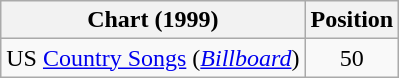<table class="wikitable sortable">
<tr>
<th scope="col">Chart (1999)</th>
<th scope="col">Position</th>
</tr>
<tr>
<td>US <a href='#'>Country Songs</a> (<em><a href='#'>Billboard</a></em>)</td>
<td align="center">50</td>
</tr>
</table>
